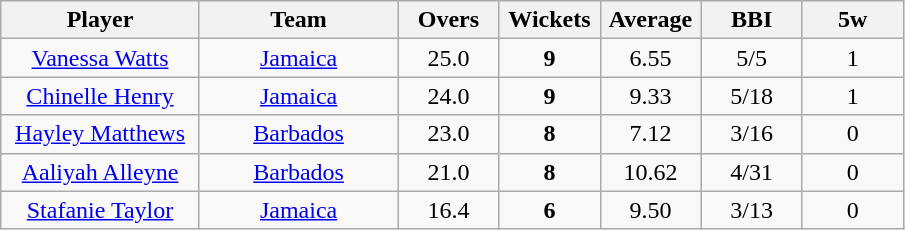<table class="wikitable" style="text-align:center">
<tr>
<th width=125>Player</th>
<th width=125>Team</th>
<th width=60>Overs</th>
<th width=60>Wickets</th>
<th width=60>Average</th>
<th width=60>BBI</th>
<th width=60>5w</th>
</tr>
<tr>
<td><a href='#'>Vanessa Watts</a></td>
<td><a href='#'>Jamaica</a></td>
<td>25.0</td>
<td><strong>9</strong></td>
<td>6.55</td>
<td>5/5</td>
<td>1</td>
</tr>
<tr>
<td><a href='#'>Chinelle Henry</a></td>
<td><a href='#'>Jamaica</a></td>
<td>24.0</td>
<td><strong>9</strong></td>
<td>9.33</td>
<td>5/18</td>
<td>1</td>
</tr>
<tr>
<td><a href='#'>Hayley Matthews</a></td>
<td><a href='#'>Barbados</a></td>
<td>23.0</td>
<td><strong>8</strong></td>
<td>7.12</td>
<td>3/16</td>
<td>0</td>
</tr>
<tr>
<td><a href='#'>Aaliyah Alleyne</a></td>
<td><a href='#'>Barbados</a></td>
<td>21.0</td>
<td><strong>8</strong></td>
<td>10.62</td>
<td>4/31</td>
<td>0</td>
</tr>
<tr>
<td><a href='#'>Stafanie Taylor</a></td>
<td><a href='#'>Jamaica</a></td>
<td>16.4</td>
<td><strong>6</strong></td>
<td>9.50</td>
<td>3/13</td>
<td>0</td>
</tr>
</table>
